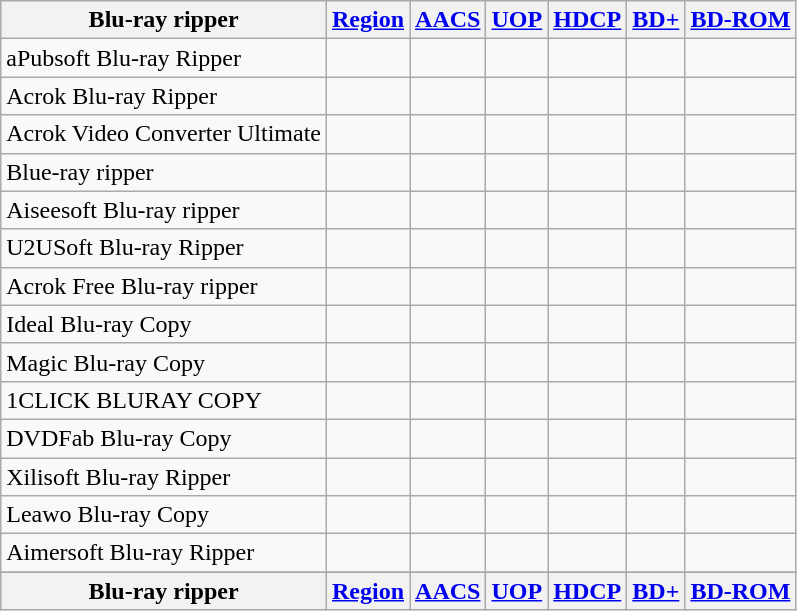<table class="wikitable sortable">
<tr>
<th>Blu-ray ripper</th>
<th><a href='#'>Region</a></th>
<th><a href='#'>AACS</a></th>
<th><a href='#'>UOP</a></th>
<th><a href='#'>HDCP</a></th>
<th><a href='#'>BD+</a></th>
<th><a href='#'>BD-ROM</a></th>
</tr>
<tr>
<td>aPubsoft Blu-ray Ripper</td>
<td></td>
<td></td>
<td></td>
<td></td>
<td></td>
<td></td>
</tr>
<tr>
<td>Acrok Blu-ray Ripper</td>
<td></td>
<td></td>
<td></td>
<td></td>
<td></td>
<td></td>
</tr>
<tr>
<td>Acrok Video Converter Ultimate</td>
<td></td>
<td></td>
<td></td>
<td></td>
<td></td>
<td></td>
</tr>
<tr>
<td>Blue-ray ripper</td>
<td></td>
<td></td>
<td></td>
<td></td>
<td></td>
<td></td>
</tr>
<tr>
<td>Aiseesoft Blu-ray ripper</td>
<td></td>
<td></td>
<td></td>
<td></td>
<td></td>
<td></td>
</tr>
<tr>
<td>U2USoft Blu-ray Ripper</td>
<td></td>
<td></td>
<td></td>
<td></td>
<td></td>
<td></td>
</tr>
<tr>
<td>Acrok Free Blu-ray ripper</td>
<td></td>
<td></td>
<td></td>
<td></td>
<td></td>
<td></td>
</tr>
<tr>
<td>Ideal Blu-ray Copy</td>
<td></td>
<td></td>
<td></td>
<td></td>
<td></td>
<td></td>
</tr>
<tr>
<td>Magic Blu-ray Copy</td>
<td></td>
<td></td>
<td></td>
<td></td>
<td></td>
<td></td>
</tr>
<tr>
<td>1CLICK BLURAY COPY</td>
<td></td>
<td></td>
<td></td>
<td></td>
<td></td>
<td></td>
</tr>
<tr>
<td>DVDFab Blu-ray Copy</td>
<td></td>
<td></td>
<td></td>
<td></td>
<td></td>
<td></td>
</tr>
<tr>
<td>Xilisoft Blu-ray Ripper</td>
<td></td>
<td></td>
<td></td>
<td></td>
<td></td>
<td></td>
</tr>
<tr>
<td>Leawo Blu-ray Copy</td>
<td></td>
<td></td>
<td></td>
<td></td>
<td></td>
<td></td>
</tr>
<tr>
<td>Aimersoft Blu-ray Ripper</td>
<td></td>
<td></td>
<td></td>
<td></td>
<td></td>
<td></td>
</tr>
<tr>
</tr>
<tr class="sortbottom">
<th>Blu-ray ripper</th>
<th><a href='#'>Region</a></th>
<th><a href='#'>AACS</a></th>
<th><a href='#'>UOP</a></th>
<th><a href='#'>HDCP</a></th>
<th><a href='#'>BD+</a></th>
<th><a href='#'>BD-ROM</a></th>
</tr>
</table>
